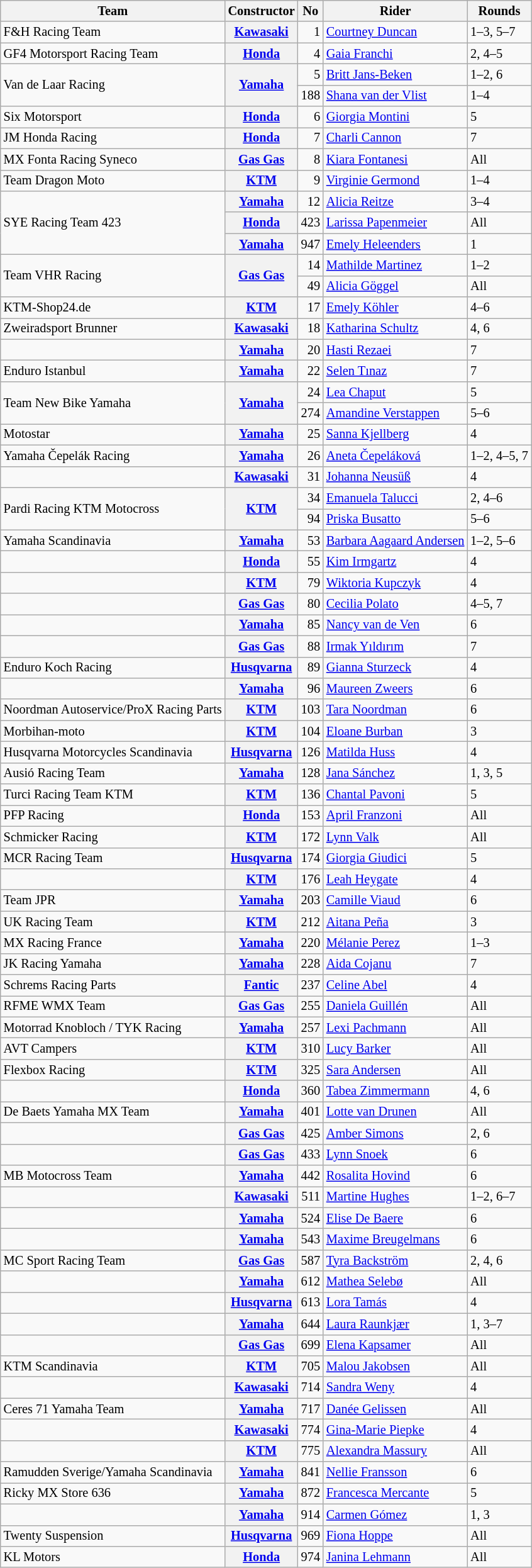<table class="wikitable" style="font-size: 85%;">
<tr>
<th>Team</th>
<th>Constructor</th>
<th>No</th>
<th>Rider</th>
<th>Rounds</th>
</tr>
<tr>
<td>F&H Racing Team</td>
<th><a href='#'>Kawasaki</a></th>
<td align="right">1</td>
<td> <a href='#'>Courtney Duncan</a></td>
<td>1–3, 5–7</td>
</tr>
<tr>
<td>GF4 Motorsport Racing Team</td>
<th><a href='#'>Honda</a></th>
<td align="right">4</td>
<td> <a href='#'>Gaia Franchi</a></td>
<td>2, 4–5</td>
</tr>
<tr>
<td rowspan=2>Van de Laar Racing</td>
<th rowspan=2><a href='#'>Yamaha</a></th>
<td align="right">5</td>
<td> <a href='#'>Britt Jans-Beken</a></td>
<td>1–2, 6</td>
</tr>
<tr>
<td align="right">188</td>
<td> <a href='#'>Shana van der Vlist</a></td>
<td>1–4</td>
</tr>
<tr>
<td>Six Motorsport</td>
<th><a href='#'>Honda</a></th>
<td align="right">6</td>
<td> <a href='#'>Giorgia Montini</a></td>
<td>5</td>
</tr>
<tr>
<td>JM Honda Racing</td>
<th><a href='#'>Honda</a></th>
<td align="right">7</td>
<td> <a href='#'>Charli Cannon</a></td>
<td>7</td>
</tr>
<tr>
<td>MX Fonta Racing Syneco</td>
<th><a href='#'>Gas Gas</a></th>
<td align="right">8</td>
<td> <a href='#'>Kiara Fontanesi</a></td>
<td>All</td>
</tr>
<tr>
<td>Team Dragon Moto</td>
<th><a href='#'>KTM</a></th>
<td align="right">9</td>
<td> <a href='#'>Virginie Germond</a></td>
<td>1–4</td>
</tr>
<tr>
<td rowspan=3>SYE Racing Team 423</td>
<th><a href='#'>Yamaha</a></th>
<td align="right">12</td>
<td> <a href='#'>Alicia Reitze</a></td>
<td>3–4</td>
</tr>
<tr>
<th><a href='#'>Honda</a></th>
<td align="right">423</td>
<td> <a href='#'>Larissa Papenmeier</a></td>
<td>All</td>
</tr>
<tr>
<th><a href='#'>Yamaha</a></th>
<td align="right">947</td>
<td> <a href='#'>Emely Heleenders</a></td>
<td>1</td>
</tr>
<tr>
<td rowspan=2>Team VHR Racing</td>
<th rowspan=2><a href='#'>Gas Gas</a></th>
<td align="right">14</td>
<td> <a href='#'>Mathilde Martinez</a></td>
<td>1–2</td>
</tr>
<tr>
<td align="right">49</td>
<td> <a href='#'>Alicia Göggel</a></td>
<td>All</td>
</tr>
<tr>
<td>KTM-Shop24.de</td>
<th><a href='#'>KTM</a></th>
<td align="right">17</td>
<td> <a href='#'>Emely Köhler</a></td>
<td>4–6</td>
</tr>
<tr>
<td>Zweiradsport Brunner</td>
<th><a href='#'>Kawasaki</a></th>
<td align="right">18</td>
<td> <a href='#'>Katharina Schultz</a></td>
<td>4, 6</td>
</tr>
<tr>
<td></td>
<th><a href='#'>Yamaha</a></th>
<td align="right">20</td>
<td> <a href='#'>Hasti Rezaei</a></td>
<td>7</td>
</tr>
<tr>
<td>Enduro Istanbul</td>
<th><a href='#'>Yamaha</a></th>
<td align="right">22</td>
<td> <a href='#'>Selen Tınaz</a></td>
<td>7</td>
</tr>
<tr>
<td rowspan=2>Team New Bike Yamaha</td>
<th rowspan=2><a href='#'>Yamaha</a></th>
<td align="right">24</td>
<td> <a href='#'>Lea Chaput</a></td>
<td>5</td>
</tr>
<tr>
<td align="right">274</td>
<td> <a href='#'>Amandine Verstappen</a></td>
<td>5–6</td>
</tr>
<tr>
<td>Motostar</td>
<th><a href='#'>Yamaha</a></th>
<td align="right">25</td>
<td> <a href='#'>Sanna Kjellberg</a></td>
<td>4</td>
</tr>
<tr>
<td>Yamaha Čepelák Racing</td>
<th><a href='#'>Yamaha</a></th>
<td align="right">26</td>
<td> <a href='#'>Aneta Čepeláková</a></td>
<td>1–2, 4–5, 7</td>
</tr>
<tr>
<td></td>
<th><a href='#'>Kawasaki</a></th>
<td align="right">31</td>
<td> <a href='#'>Johanna Neusüß</a></td>
<td>4</td>
</tr>
<tr>
<td rowspan=2>Pardi Racing KTM Motocross</td>
<th rowspan=2><a href='#'>KTM</a></th>
<td align="right">34</td>
<td> <a href='#'>Emanuela Talucci</a></td>
<td>2, 4–6</td>
</tr>
<tr>
<td align="right">94</td>
<td> <a href='#'>Priska Busatto</a></td>
<td>5–6</td>
</tr>
<tr>
<td>Yamaha Scandinavia</td>
<th><a href='#'>Yamaha</a></th>
<td align="right">53</td>
<td> <a href='#'>Barbara Aagaard Andersen</a></td>
<td>1–2, 5–6</td>
</tr>
<tr>
<td></td>
<th><a href='#'>Honda</a></th>
<td align="right">55</td>
<td> <a href='#'>Kim Irmgartz</a></td>
<td>4</td>
</tr>
<tr>
<td></td>
<th><a href='#'>KTM</a></th>
<td align="right">79</td>
<td> <a href='#'>Wiktoria Kupczyk</a></td>
<td>4</td>
</tr>
<tr>
<td></td>
<th><a href='#'>Gas Gas</a></th>
<td align="right">80</td>
<td> <a href='#'>Cecilia Polato</a></td>
<td>4–5, 7</td>
</tr>
<tr>
<td></td>
<th><a href='#'>Yamaha</a></th>
<td align="right">85</td>
<td> <a href='#'>Nancy van de Ven</a></td>
<td>6</td>
</tr>
<tr>
<td></td>
<th><a href='#'>Gas Gas</a></th>
<td align="right">88</td>
<td> <a href='#'>Irmak Yıldırım</a></td>
<td>7</td>
</tr>
<tr>
<td>Enduro Koch Racing</td>
<th><a href='#'>Husqvarna</a></th>
<td align="right">89</td>
<td> <a href='#'>Gianna Sturzeck</a></td>
<td>4</td>
</tr>
<tr>
<td></td>
<th><a href='#'>Yamaha</a></th>
<td align="right">96</td>
<td> <a href='#'>Maureen Zweers</a></td>
<td>6</td>
</tr>
<tr>
<td>Noordman Autoservice/ProX Racing Parts</td>
<th><a href='#'>KTM</a></th>
<td align="right">103</td>
<td> <a href='#'>Tara Noordman</a></td>
<td>6</td>
</tr>
<tr>
<td>Morbihan-moto</td>
<th><a href='#'>KTM</a></th>
<td align="right">104</td>
<td> <a href='#'>Eloane Burban</a></td>
<td>3</td>
</tr>
<tr>
<td>Husqvarna Motorcycles Scandinavia</td>
<th><a href='#'>Husqvarna</a></th>
<td align="right">126</td>
<td> <a href='#'>Matilda Huss</a></td>
<td>4</td>
</tr>
<tr>
<td>Ausió Racing Team</td>
<th><a href='#'>Yamaha</a></th>
<td align="right">128</td>
<td> <a href='#'>Jana Sánchez</a></td>
<td>1, 3, 5</td>
</tr>
<tr>
<td>Turci Racing Team KTM</td>
<th><a href='#'>KTM</a></th>
<td align="right">136</td>
<td> <a href='#'>Chantal Pavoni</a></td>
<td>5</td>
</tr>
<tr>
<td>PFP Racing</td>
<th><a href='#'>Honda</a></th>
<td align="right">153</td>
<td> <a href='#'>April Franzoni</a></td>
<td>All</td>
</tr>
<tr>
<td>Schmicker Racing</td>
<th><a href='#'>KTM</a></th>
<td align="right">172</td>
<td> <a href='#'>Lynn Valk</a></td>
<td>All</td>
</tr>
<tr>
<td>MCR Racing Team</td>
<th><a href='#'>Husqvarna</a></th>
<td align="right">174</td>
<td> <a href='#'>Giorgia Giudici</a></td>
<td>5</td>
</tr>
<tr>
<td></td>
<th><a href='#'>KTM</a></th>
<td align="right">176</td>
<td> <a href='#'>Leah Heygate</a></td>
<td>4</td>
</tr>
<tr>
<td>Team JPR</td>
<th><a href='#'>Yamaha</a></th>
<td align="right">203</td>
<td> <a href='#'>Camille Viaud</a></td>
<td>6</td>
</tr>
<tr>
<td>UK Racing Team</td>
<th><a href='#'>KTM</a></th>
<td align="right">212</td>
<td> <a href='#'>Aitana Peña</a></td>
<td>3</td>
</tr>
<tr>
<td>MX Racing France</td>
<th><a href='#'>Yamaha</a></th>
<td align="right">220</td>
<td> <a href='#'>Mélanie Perez</a></td>
<td>1–3</td>
</tr>
<tr>
<td>JK Racing Yamaha</td>
<th><a href='#'>Yamaha</a></th>
<td align="right">228</td>
<td> <a href='#'>Aida Cojanu</a></td>
<td>7</td>
</tr>
<tr>
<td>Schrems Racing Parts</td>
<th><a href='#'>Fantic</a></th>
<td align="right">237</td>
<td> <a href='#'>Celine Abel</a></td>
<td>4</td>
</tr>
<tr>
<td>RFME WMX Team</td>
<th><a href='#'>Gas Gas</a></th>
<td align="right">255</td>
<td> <a href='#'>Daniela Guillén</a></td>
<td>All</td>
</tr>
<tr>
<td>Motorrad Knobloch / TYK Racing</td>
<th><a href='#'>Yamaha</a></th>
<td align="right">257</td>
<td> <a href='#'>Lexi Pachmann</a></td>
<td>All</td>
</tr>
<tr>
<td>AVT Campers</td>
<th><a href='#'>KTM</a></th>
<td align="right">310</td>
<td> <a href='#'>Lucy Barker</a></td>
<td>All</td>
</tr>
<tr>
<td>Flexbox Racing</td>
<th><a href='#'>KTM</a></th>
<td align="right">325</td>
<td> <a href='#'>Sara Andersen</a></td>
<td>All</td>
</tr>
<tr>
<td></td>
<th><a href='#'>Honda</a></th>
<td align="right">360</td>
<td> <a href='#'>Tabea Zimmermann</a></td>
<td>4, 6</td>
</tr>
<tr>
<td>De Baets Yamaha MX Team</td>
<th><a href='#'>Yamaha</a></th>
<td align="right">401</td>
<td> <a href='#'>Lotte van Drunen</a></td>
<td>All</td>
</tr>
<tr>
<td></td>
<th><a href='#'>Gas Gas</a></th>
<td align="right">425</td>
<td> <a href='#'>Amber Simons</a></td>
<td>2, 6</td>
</tr>
<tr>
<td></td>
<th><a href='#'>Gas Gas</a></th>
<td align="right">433</td>
<td> <a href='#'>Lynn Snoek</a></td>
<td>6</td>
</tr>
<tr>
<td>MB Motocross Team</td>
<th><a href='#'>Yamaha</a></th>
<td align="right">442</td>
<td> <a href='#'>Rosalita Hovind</a></td>
<td>6</td>
</tr>
<tr>
<td></td>
<th><a href='#'>Kawasaki</a></th>
<td align="right">511</td>
<td> <a href='#'>Martine Hughes</a></td>
<td>1–2, 6–7</td>
</tr>
<tr>
<td></td>
<th><a href='#'>Yamaha</a></th>
<td align="right">524</td>
<td> <a href='#'>Elise De Baere</a></td>
<td>6</td>
</tr>
<tr>
<td></td>
<th><a href='#'>Yamaha</a></th>
<td align="right">543</td>
<td> <a href='#'>Maxime Breugelmans</a></td>
<td>6</td>
</tr>
<tr>
<td>MC Sport Racing Team</td>
<th><a href='#'>Gas Gas</a></th>
<td align="right">587</td>
<td> <a href='#'>Tyra Backström</a></td>
<td>2, 4, 6</td>
</tr>
<tr>
<td></td>
<th><a href='#'>Yamaha</a></th>
<td align="right">612</td>
<td> <a href='#'>Mathea Selebø</a></td>
<td>All</td>
</tr>
<tr>
<td></td>
<th><a href='#'>Husqvarna</a></th>
<td align="right">613</td>
<td> <a href='#'>Lora Tamás</a></td>
<td>4</td>
</tr>
<tr>
<td></td>
<th><a href='#'>Yamaha</a></th>
<td align="right">644</td>
<td> <a href='#'>Laura Raunkjær</a></td>
<td>1, 3–7</td>
</tr>
<tr>
<td></td>
<th><a href='#'>Gas Gas</a></th>
<td align="right">699</td>
<td> <a href='#'>Elena Kapsamer</a></td>
<td>All</td>
</tr>
<tr>
<td>KTM Scandinavia</td>
<th><a href='#'>KTM</a></th>
<td align="right">705</td>
<td> <a href='#'>Malou Jakobsen</a></td>
<td>All</td>
</tr>
<tr>
<td></td>
<th><a href='#'>Kawasaki</a></th>
<td align="right">714</td>
<td> <a href='#'>Sandra Weny</a></td>
<td>4</td>
</tr>
<tr>
<td>Ceres 71 Yamaha Team</td>
<th><a href='#'>Yamaha</a></th>
<td align="right">717</td>
<td> <a href='#'>Danée Gelissen</a></td>
<td>All</td>
</tr>
<tr>
<td></td>
<th><a href='#'>Kawasaki</a></th>
<td align="right">774</td>
<td> <a href='#'>Gina-Marie Piepke</a></td>
<td>4</td>
</tr>
<tr>
<td></td>
<th><a href='#'>KTM</a></th>
<td align="right">775</td>
<td> <a href='#'>Alexandra Massury</a></td>
<td>All</td>
</tr>
<tr>
<td>Ramudden Sverige/Yamaha Scandinavia</td>
<th><a href='#'>Yamaha</a></th>
<td align="right">841</td>
<td> <a href='#'>Nellie Fransson</a></td>
<td>6</td>
</tr>
<tr>
<td>Ricky MX Store 636</td>
<th><a href='#'>Yamaha</a></th>
<td align="right">872</td>
<td> <a href='#'>Francesca Mercante</a></td>
<td>5</td>
</tr>
<tr>
<td></td>
<th><a href='#'>Yamaha</a></th>
<td align="right">914</td>
<td> <a href='#'>Carmen Gómez</a></td>
<td>1, 3</td>
</tr>
<tr>
<td>Twenty Suspension</td>
<th><a href='#'>Husqvarna</a></th>
<td align="right">969</td>
<td> <a href='#'>Fiona Hoppe</a></td>
<td>All</td>
</tr>
<tr>
<td>KL Motors</td>
<th><a href='#'>Honda</a></th>
<td align="right">974</td>
<td> <a href='#'>Janina Lehmann</a></td>
<td>All</td>
</tr>
</table>
